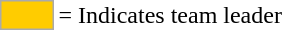<table>
<tr>
<td style="background:#fc0; border:1px solid #aaa; width:2em;"></td>
<td>= Indicates team leader</td>
</tr>
</table>
